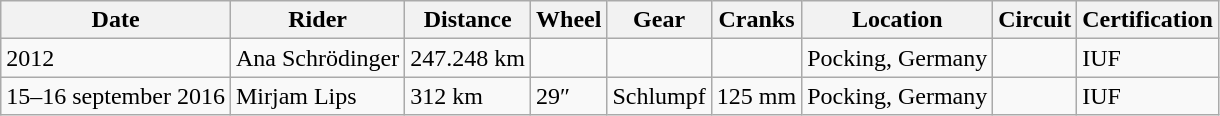<table class="wikitable">
<tr>
<th>Date</th>
<th>Rider</th>
<th>Distance</th>
<th>Wheel</th>
<th>Gear</th>
<th>Cranks</th>
<th>Location</th>
<th>Circuit</th>
<th>Certification</th>
</tr>
<tr>
<td>2012</td>
<td> Ana Schrödinger</td>
<td>247.248 km</td>
<td></td>
<td></td>
<td></td>
<td>Pocking, Germany</td>
<td></td>
<td>IUF</td>
</tr>
<tr>
<td>15–16 september 2016</td>
<td> Mirjam Lips</td>
<td>312 km</td>
<td>29″</td>
<td>Schlumpf</td>
<td>125 mm</td>
<td>Pocking, Germany</td>
<td></td>
<td>IUF</td>
</tr>
</table>
